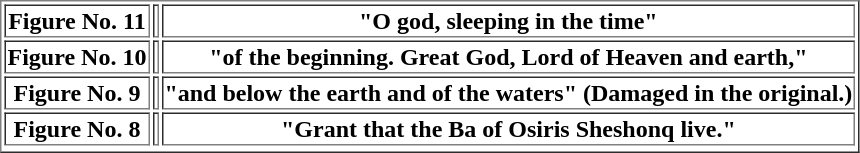<table border="1">
<tr>
<th>Figure No. 11</th>
<th></th>
<th>"O god, sleeping in the time"</th>
</tr>
<tr>
<th>Figure No. 10</th>
<th></th>
<th>"of the beginning. Great God, Lord of Heaven and earth,"</th>
</tr>
<tr>
<th>Figure No. 9</th>
<th></th>
<th>"and below the earth and of the waters" (Damaged in the original.)</th>
</tr>
<tr>
<th>Figure No. 8</th>
<th></th>
<th>"Grant that the Ba of Osiris Sheshonq live."</th>
</tr>
<tr>
</tr>
</table>
